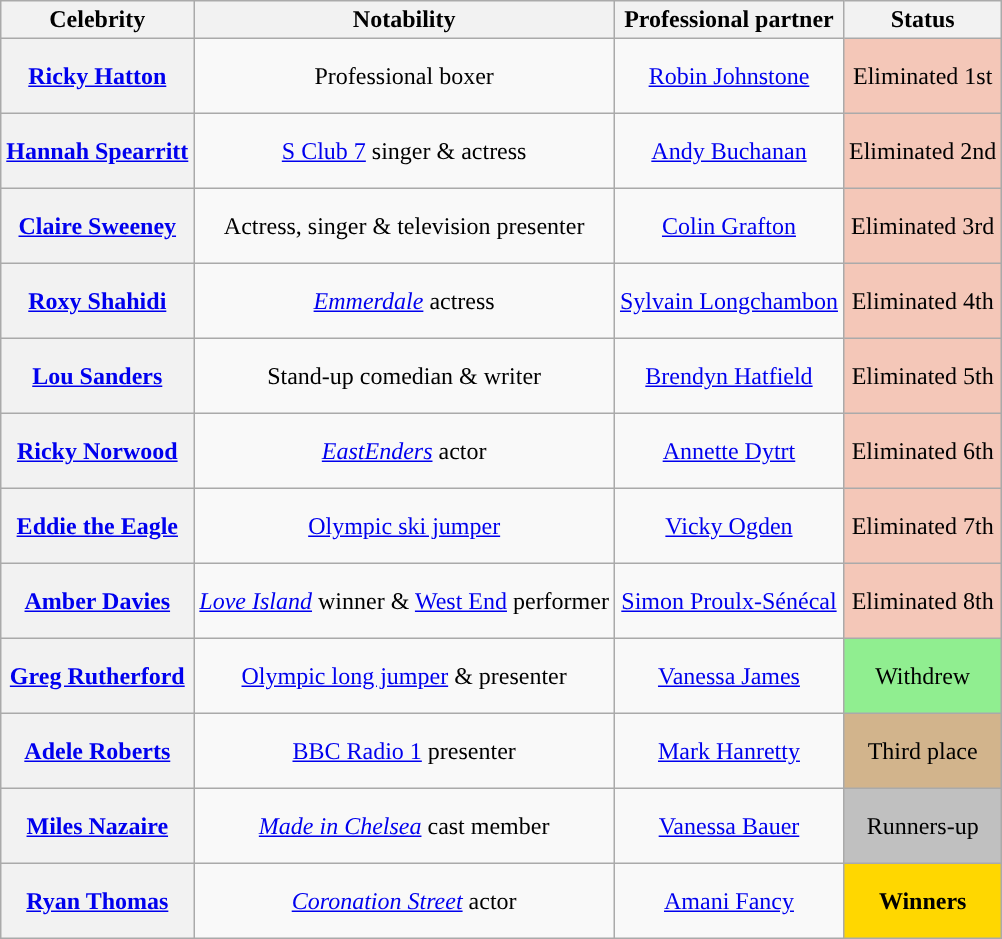<table class="wikitable sortable" style="text-align:center;">
<tr>
<th scope="col">Celebrity</th>
<th scope="col" class="unsortable">Notability</th>
<th scope="col">Professional partner</th>
<th scope="col">Status</th>
</tr>
<tr style="height:50px">
<th scope="row"><a href='#'>Ricky Hatton</a></th>
<td>Professional boxer</td>
<td><a href='#'>Robin Johnstone</a></td>
<td bgcolor="f4c7b8">Eliminated 1st<br></td>
</tr>
<tr style="height:50px">
<th scope="row"><a href='#'>Hannah Spearritt</a></th>
<td><a href='#'>S Club 7</a> singer & actress</td>
<td><a href='#'>Andy Buchanan</a></td>
<td bgcolor="f4c7b8">Eliminated 2nd<br></td>
</tr>
<tr style="height:50px">
<th scope="row"><a href='#'>Claire Sweeney</a></th>
<td>Actress, singer & television presenter</td>
<td><a href='#'>Colin Grafton</a></td>
<td bgcolor="f4c7b8">Eliminated 3rd<br></td>
</tr>
<tr style="height:50px">
<th scope="row”"><a href='#'>Roxy Shahidi</a></th>
<td><em><a href='#'>Emmerdale</a></em> actress</td>
<td><a href='#'>Sylvain Longchambon</a></td>
<td bgcolor="f4c7b8">Eliminated 4th<br></td>
</tr>
<tr style="height:50px">
<th scope="row"><a href='#'>Lou Sanders</a></th>
<td>Stand-up comedian & writer</td>
<td><a href='#'>Brendyn Hatfield</a></td>
<td bgcolor="f4c7b8">Eliminated 5th<br></td>
</tr>
<tr style="height:50px">
<th scope="row"><a href='#'>Ricky Norwood</a></th>
<td><em><a href='#'>EastEnders</a></em> actor</td>
<td><a href='#'>Annette Dytrt</a></td>
<td bgcolor="f4c7b8">Eliminated 6th<br></td>
</tr>
<tr style="height:50px">
<th scope="row"><a href='#'>Eddie the Eagle</a></th>
<td><a href='#'>Olympic ski jumper</a></td>
<td><a href='#'>Vicky Ogden</a></td>
<td bgcolor="f4c7b8">Eliminated 7th<br></td>
</tr>
<tr style="height:50px">
<th scope="row"><a href='#'>Amber Davies</a></th>
<td><em><a href='#'>Love Island</a></em> winner & <a href='#'>West End</a> performer</td>
<td><a href='#'>Simon Proulx-Sénécal</a></td>
<td bgcolor="f4c7b8">Eliminated 8th<br></td>
</tr>
<tr style="height:50px">
<th scope="row"><a href='#'>Greg Rutherford</a></th>
<td><a href='#'>Olympic long jumper</a> & presenter</td>
<td><a href='#'>Vanessa James</a></td>
<td bgcolor="lightgreen">Withdrew<br></td>
</tr>
<tr style="height:50px">
<th scope="row"><a href='#'>Adele Roberts</a></th>
<td><a href='#'>BBC Radio 1</a> presenter</td>
<td><a href='#'>Mark Hanretty</a></td>
<td bgcolor="tan">Third place<br></td>
</tr>
<tr style="height:50px">
<th scope="row"><a href='#'>Miles Nazaire</a></th>
<td><em><a href='#'>Made in Chelsea</a></em> cast member</td>
<td><a href='#'>Vanessa Bauer</a></td>
<td bgcolor="silver">Runners-up<br></td>
</tr>
<tr style="height:50px">
<th scope="row"><a href='#'>Ryan Thomas</a></th>
<td><em><a href='#'>Coronation Street</a></em> actor</td>
<td><a href='#'>Amani Fancy</a></td>
<td bgcolor="gold"><strong>Winners</strong><br></td>
</tr>
</table>
